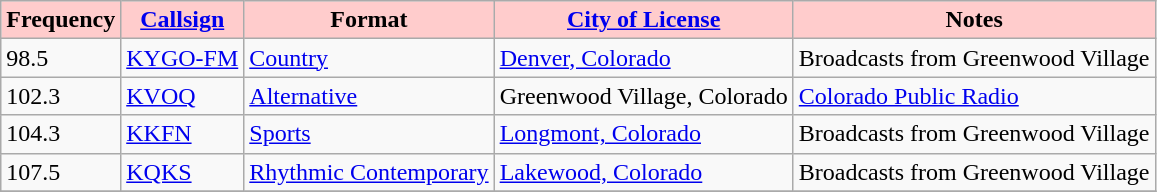<table class="wikitable" border="1">
<tr>
<th style="background:#ffcccc;"><strong>Frequency</strong></th>
<th style="background:#ffcccc;"><strong><a href='#'>Callsign</a></strong></th>
<th style="background:#ffcccc;"><strong>Format</strong></th>
<th style="background:#ffcccc;"><strong><a href='#'>City of License</a></strong></th>
<th style="background:#ffcccc;"><strong>Notes</strong></th>
</tr>
<tr>
<td>98.5</td>
<td><a href='#'>KYGO-FM</a></td>
<td><a href='#'>Country</a></td>
<td><a href='#'>Denver, Colorado</a></td>
<td>Broadcasts from Greenwood Village</td>
</tr>
<tr>
<td>102.3</td>
<td><a href='#'>KVOQ</a></td>
<td><a href='#'>Alternative</a></td>
<td>Greenwood Village, Colorado</td>
<td><a href='#'>Colorado Public Radio</a></td>
</tr>
<tr>
<td>104.3</td>
<td><a href='#'>KKFN</a></td>
<td><a href='#'>Sports</a></td>
<td><a href='#'>Longmont, Colorado</a></td>
<td>Broadcasts from Greenwood Village</td>
</tr>
<tr>
<td>107.5</td>
<td><a href='#'>KQKS</a></td>
<td><a href='#'>Rhythmic Contemporary</a></td>
<td><a href='#'>Lakewood, Colorado</a></td>
<td>Broadcasts from Greenwood Village</td>
</tr>
<tr>
</tr>
</table>
